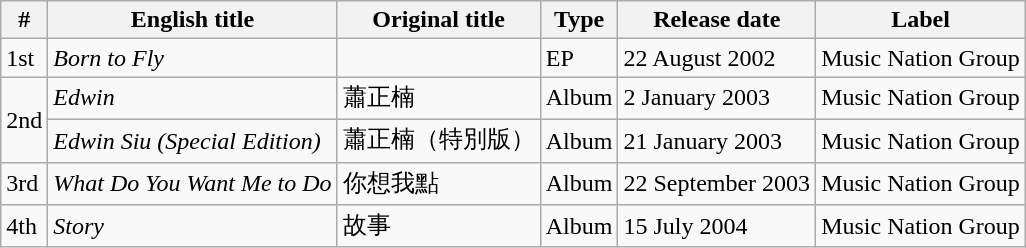<table class="wikitable sortable ">
<tr>
<th>#</th>
<th>English title</th>
<th>Original title</th>
<th>Type</th>
<th>Release date</th>
<th>Label</th>
</tr>
<tr>
<td>1st</td>
<td><em>Born to Fly</em></td>
<td></td>
<td>EP</td>
<td>22 August 2002</td>
<td>Music Nation Group</td>
</tr>
<tr>
<td rowspan=2>2nd</td>
<td><em>Edwin</em></td>
<td>蕭正楠</td>
<td>Album</td>
<td>2 January 2003</td>
<td>Music Nation Group</td>
</tr>
<tr>
<td><em>Edwin Siu (Special Edition)</em></td>
<td>蕭正楠（特別版）</td>
<td>Album</td>
<td>21 January 2003</td>
<td>Music Nation Group</td>
</tr>
<tr>
<td>3rd</td>
<td><em>What Do You Want Me to Do</em></td>
<td>你想我點</td>
<td>Album</td>
<td>22 September 2003</td>
<td>Music Nation Group</td>
</tr>
<tr>
<td>4th</td>
<td><em>Story</em></td>
<td>故事</td>
<td>Album</td>
<td>15 July 2004</td>
<td>Music Nation Group</td>
</tr>
</table>
